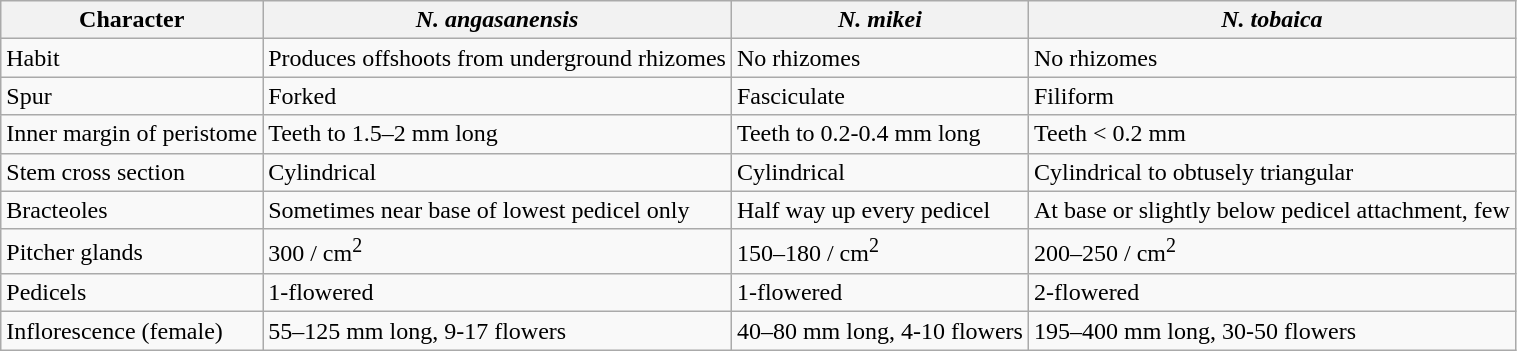<table class="wikitable" text-align: left;">
<tr>
<th>Character</th>
<th><em>N. angasanensis</em></th>
<th><em>N. mikei</em></th>
<th><em>N. tobaica</em></th>
</tr>
<tr>
<td>Habit</td>
<td>Produces offshoots from underground rhizomes</td>
<td>No rhizomes</td>
<td>No rhizomes</td>
</tr>
<tr>
<td>Spur</td>
<td>Forked</td>
<td>Fasciculate</td>
<td>Filiform</td>
</tr>
<tr>
<td>Inner margin of peristome</td>
<td>Teeth to 1.5–2 mm long</td>
<td>Teeth to 0.2-0.4 mm long</td>
<td>Teeth < 0.2 mm</td>
</tr>
<tr>
<td>Stem cross section</td>
<td>Cylindrical</td>
<td>Cylindrical</td>
<td>Cylindrical to obtusely triangular</td>
</tr>
<tr>
<td>Bracteoles</td>
<td>Sometimes near base of lowest pedicel only</td>
<td>Half way up every pedicel</td>
<td>At base or slightly below pedicel attachment, few</td>
</tr>
<tr>
<td>Pitcher glands</td>
<td>300 / cm<sup>2</sup></td>
<td>150–180 / cm<sup>2</sup></td>
<td>200–250 / cm<sup>2</sup></td>
</tr>
<tr>
<td>Pedicels</td>
<td>1-flowered</td>
<td>1-flowered</td>
<td>2-flowered</td>
</tr>
<tr>
<td>Inflorescence (female)</td>
<td>55–125 mm long, 9-17 flowers</td>
<td>40–80 mm long, 4-10 flowers</td>
<td>195–400 mm long, 30-50 flowers</td>
</tr>
</table>
